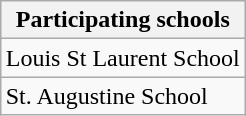<table class="wikitable" align=right>
<tr>
<th>Participating schools</th>
</tr>
<tr>
<td>Louis St Laurent School</td>
</tr>
<tr>
<td>St. Augustine School</td>
</tr>
</table>
